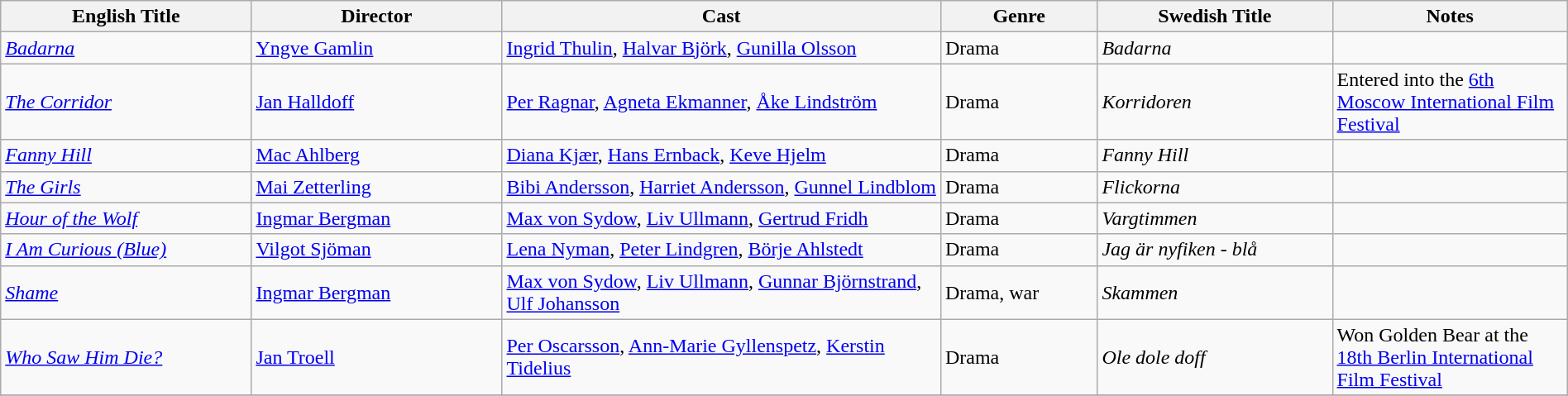<table class="wikitable" style="width:100%;">
<tr>
<th style="width:16%;">English Title</th>
<th style="width:16%;">Director</th>
<th style="width:28%;">Cast</th>
<th style="width:10%;">Genre</th>
<th style="width:15%;">Swedish Title</th>
<th style="width:15%;">Notes</th>
</tr>
<tr>
<td><em><a href='#'>Badarna</a></em></td>
<td><a href='#'>Yngve Gamlin</a></td>
<td><a href='#'>Ingrid Thulin</a>, <a href='#'>Halvar Björk</a>, <a href='#'>Gunilla Olsson</a></td>
<td>Drama</td>
<td><em>Badarna</em></td>
</tr>
<tr>
<td><em><a href='#'>The Corridor</a></em></td>
<td><a href='#'>Jan Halldoff</a></td>
<td><a href='#'>Per Ragnar</a>, <a href='#'>Agneta Ekmanner</a>, <a href='#'>Åke Lindström</a></td>
<td>Drama</td>
<td><em>Korridoren</em></td>
<td>Entered into the <a href='#'>6th Moscow International Film Festival</a></td>
</tr>
<tr>
<td><em><a href='#'>Fanny Hill</a></em></td>
<td><a href='#'>Mac Ahlberg</a></td>
<td><a href='#'>Diana Kjær</a>, <a href='#'>Hans Ernback</a>, <a href='#'>Keve Hjelm</a></td>
<td>Drama</td>
<td><em>Fanny Hill</em></td>
<td></td>
</tr>
<tr>
<td><em><a href='#'>The Girls</a></em></td>
<td><a href='#'>Mai Zetterling</a></td>
<td><a href='#'>Bibi Andersson</a>, <a href='#'>Harriet Andersson</a>, <a href='#'>Gunnel Lindblom</a></td>
<td>Drama</td>
<td><em>Flickorna</em></td>
<td></td>
</tr>
<tr>
<td><em><a href='#'>Hour of the Wolf</a></em></td>
<td><a href='#'>Ingmar Bergman</a></td>
<td><a href='#'>Max von Sydow</a>, <a href='#'>Liv Ullmann</a>, <a href='#'>Gertrud Fridh</a></td>
<td>Drama</td>
<td><em>Vargtimmen</em></td>
<td></td>
</tr>
<tr>
<td><em><a href='#'>I Am Curious (Blue)</a></em></td>
<td><a href='#'>Vilgot Sjöman</a></td>
<td><a href='#'>Lena Nyman</a>, <a href='#'>Peter Lindgren</a>, <a href='#'>Börje Ahlstedt</a></td>
<td>Drama</td>
<td><em>Jag är nyfiken - blå</em></td>
<td></td>
</tr>
<tr>
<td><em><a href='#'>Shame</a></em></td>
<td><a href='#'>Ingmar Bergman</a></td>
<td><a href='#'>Max von Sydow</a>, <a href='#'>Liv Ullmann</a>, <a href='#'>Gunnar Björnstrand</a>, <a href='#'>Ulf Johansson</a></td>
<td>Drama, war</td>
<td><em>Skammen</em></td>
<td></td>
</tr>
<tr>
<td><em><a href='#'>Who Saw Him Die?</a></em></td>
<td><a href='#'>Jan Troell</a></td>
<td><a href='#'>Per Oscarsson</a>, <a href='#'>Ann-Marie Gyllenspetz</a>, <a href='#'>Kerstin Tidelius</a></td>
<td>Drama</td>
<td><em>Ole dole doff</em></td>
<td>Won Golden Bear at the <a href='#'>18th Berlin International Film Festival</a></td>
</tr>
<tr>
</tr>
</table>
